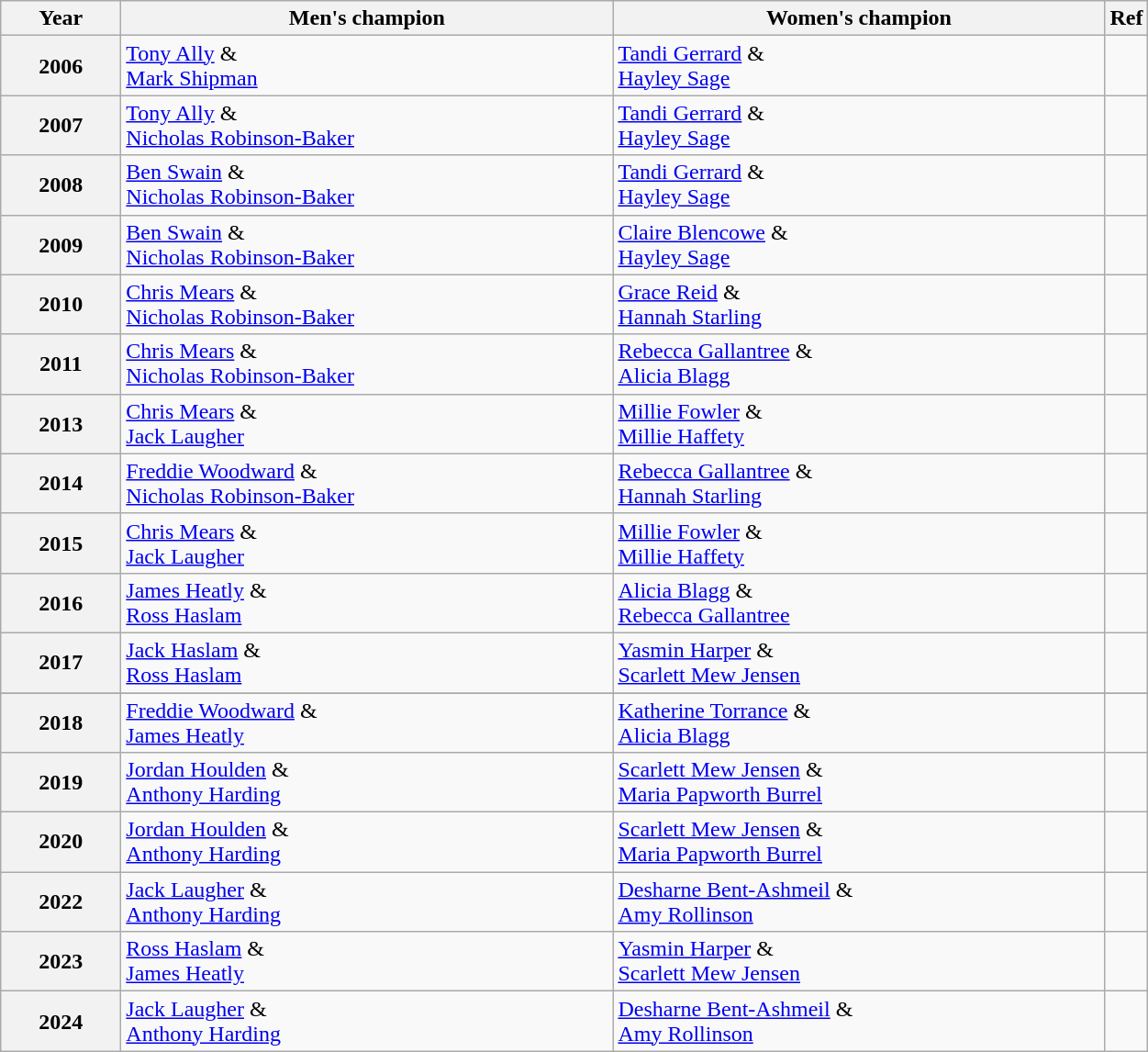<table class="wikitable" style="text-align:left">
<tr>
<th width=80>Year</th>
<th width=350>Men's champion</th>
<th width=350>Women's champion</th>
<th width=20>Ref</th>
</tr>
<tr>
<th>2006</th>
<td><a href='#'>Tony Ally</a> &<br><a href='#'>Mark Shipman</a></td>
<td><a href='#'>Tandi Gerrard</a> &<br><a href='#'>Hayley Sage</a></td>
<td></td>
</tr>
<tr>
<th>2007</th>
<td><a href='#'>Tony Ally</a> &<br><a href='#'>Nicholas Robinson-Baker</a></td>
<td><a href='#'>Tandi Gerrard</a> &<br><a href='#'>Hayley Sage</a></td>
<td></td>
</tr>
<tr>
<th>2008</th>
<td><a href='#'>Ben Swain</a> &<br><a href='#'>Nicholas Robinson-Baker</a></td>
<td><a href='#'>Tandi Gerrard</a> &<br><a href='#'>Hayley Sage</a></td>
<td></td>
</tr>
<tr>
<th>2009</th>
<td><a href='#'>Ben Swain</a> &<br><a href='#'>Nicholas Robinson-Baker</a></td>
<td><a href='#'>Claire Blencowe</a> &<br><a href='#'>Hayley Sage</a></td>
<td></td>
</tr>
<tr>
<th>2010</th>
<td><a href='#'>Chris Mears</a> &<br><a href='#'>Nicholas Robinson-Baker</a></td>
<td><a href='#'>Grace Reid</a> &<br><a href='#'>Hannah Starling</a></td>
<td></td>
</tr>
<tr>
<th>2011</th>
<td><a href='#'>Chris Mears</a> &<br><a href='#'>Nicholas Robinson-Baker</a></td>
<td><a href='#'>Rebecca Gallantree</a> &<br><a href='#'>Alicia Blagg</a></td>
<td></td>
</tr>
<tr>
<th>2013</th>
<td><a href='#'>Chris Mears</a> &<br><a href='#'>Jack Laugher</a></td>
<td><a href='#'>Millie Fowler</a> &<br><a href='#'>Millie Haffety</a></td>
<td></td>
</tr>
<tr>
<th>2014</th>
<td><a href='#'>Freddie Woodward</a> &<br><a href='#'>Nicholas Robinson-Baker</a></td>
<td><a href='#'>Rebecca Gallantree</a> &<br><a href='#'>Hannah Starling</a></td>
<td></td>
</tr>
<tr>
<th>2015</th>
<td><a href='#'>Chris Mears</a> &<br><a href='#'>Jack Laugher</a></td>
<td><a href='#'>Millie Fowler</a> &<br><a href='#'>Millie Haffety</a></td>
<td></td>
</tr>
<tr>
<th>2016</th>
<td><a href='#'>James Heatly</a> &<br><a href='#'>Ross Haslam</a></td>
<td><a href='#'>Alicia Blagg</a> &<br><a href='#'>Rebecca Gallantree</a></td>
<td></td>
</tr>
<tr>
<th>2017</th>
<td><a href='#'>Jack Haslam</a> &<br><a href='#'>Ross Haslam</a></td>
<td><a href='#'>Yasmin Harper</a> &<br><a href='#'>Scarlett Mew Jensen</a></td>
<td></td>
</tr>
<tr>
</tr>
<tr>
<th>2018</th>
<td><a href='#'>Freddie Woodward</a> &<br><a href='#'>James Heatly</a></td>
<td><a href='#'>Katherine Torrance</a> &<br><a href='#'>Alicia Blagg</a></td>
<td></td>
</tr>
<tr>
<th>2019</th>
<td><a href='#'>Jordan Houlden</a> &<br><a href='#'>Anthony Harding</a></td>
<td><a href='#'>Scarlett Mew Jensen</a> &<br><a href='#'>Maria Papworth Burrel</a></td>
<td></td>
</tr>
<tr>
<th>2020</th>
<td><a href='#'>Jordan Houlden</a> &<br><a href='#'>Anthony Harding</a></td>
<td><a href='#'>Scarlett Mew Jensen</a> &<br><a href='#'>Maria Papworth Burrel</a></td>
<td></td>
</tr>
<tr>
<th>2022</th>
<td><a href='#'>Jack Laugher</a> &<br><a href='#'>Anthony Harding</a></td>
<td><a href='#'>Desharne Bent-Ashmeil</a> &<br><a href='#'>Amy Rollinson</a></td>
<td></td>
</tr>
<tr>
<th>2023</th>
<td><a href='#'>Ross Haslam</a> &<br><a href='#'>James Heatly</a></td>
<td><a href='#'>Yasmin Harper</a> &<br><a href='#'>Scarlett Mew Jensen</a></td>
<td></td>
</tr>
<tr>
<th>2024</th>
<td><a href='#'>Jack Laugher</a> &<br><a href='#'>Anthony Harding</a></td>
<td><a href='#'>Desharne Bent-Ashmeil</a> &<br><a href='#'>Amy Rollinson</a></td>
<td></td>
</tr>
</table>
